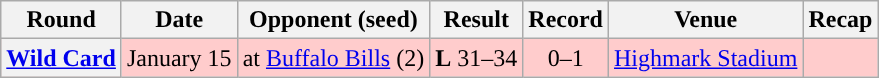<table class="wikitable" style="text-align:center">
<tr>
<th>Round</th>
<th>Date</th>
<th>Opponent (seed)</th>
<th>Result</th>
<th>Record</th>
<th>Venue</th>
<th>Recap</th>
</tr>
<tr style="background:#fcc">
<th><a href='#'>Wild Card</a></th>
<td>January 15</td>
<td>at <a href='#'>Buffalo Bills</a> (2)</td>
<td><strong>L</strong> 31–34</td>
<td>0–1</td>
<td><a href='#'>Highmark Stadium</a></td>
<td></td>
</tr>
</table>
